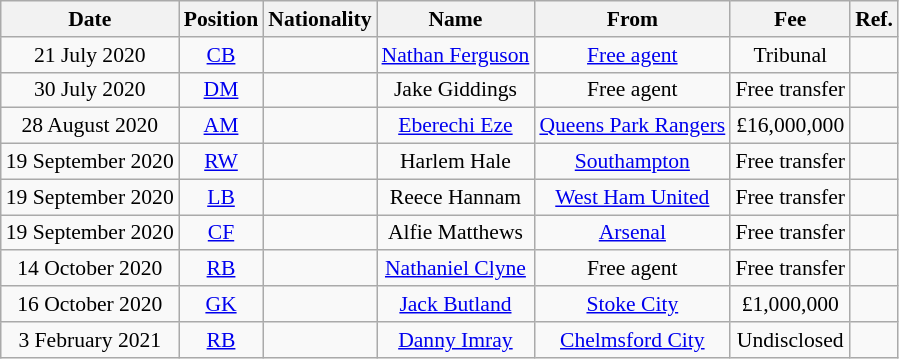<table class="wikitable" style="text-align:center; font-size:90%;">
<tr>
<th width:120px;">Date</th>
<th width:50px;">Position</th>
<th width:50px;">Nationality</th>
<th width:170px;">Name</th>
<th width:200px;">From</th>
<th width:110px;">Fee</th>
<th width:25px;">Ref.</th>
</tr>
<tr>
<td>21 July 2020</td>
<td><a href='#'>CB</a></td>
<td></td>
<td><a href='#'>Nathan Ferguson</a></td>
<td><a href='#'>Free agent</a></td>
<td>Tribunal</td>
<td></td>
</tr>
<tr>
<td>30 July 2020</td>
<td><a href='#'>DM</a></td>
<td></td>
<td>Jake Giddings</td>
<td>Free agent </td>
<td>Free transfer</td>
<td></td>
</tr>
<tr>
<td>28 August 2020</td>
<td><a href='#'>AM</a></td>
<td></td>
<td><a href='#'>Eberechi Eze</a></td>
<td><a href='#'>Queens Park Rangers</a></td>
<td>£16,000,000</td>
<td></td>
</tr>
<tr>
<td>19 September 2020</td>
<td><a href='#'>RW</a></td>
<td></td>
<td>Harlem Hale</td>
<td><a href='#'>Southampton</a></td>
<td>Free transfer</td>
<td></td>
</tr>
<tr>
<td>19 September 2020</td>
<td><a href='#'>LB</a></td>
<td></td>
<td>Reece Hannam</td>
<td><a href='#'>West Ham United</a></td>
<td>Free transfer</td>
<td></td>
</tr>
<tr>
<td>19 September 2020</td>
<td><a href='#'>CF</a></td>
<td></td>
<td>Alfie Matthews</td>
<td><a href='#'>Arsenal</a></td>
<td>Free transfer</td>
<td></td>
</tr>
<tr>
<td>14 October 2020</td>
<td><a href='#'>RB</a></td>
<td></td>
<td><a href='#'>Nathaniel Clyne</a></td>
<td>Free agent </td>
<td>Free transfer</td>
<td></td>
</tr>
<tr>
<td>16 October 2020</td>
<td><a href='#'>GK</a></td>
<td></td>
<td><a href='#'>Jack Butland</a></td>
<td><a href='#'>Stoke City</a></td>
<td>£1,000,000</td>
<td></td>
</tr>
<tr>
<td>3 February 2021</td>
<td><a href='#'>RB</a></td>
<td></td>
<td><a href='#'>Danny Imray</a></td>
<td><a href='#'>Chelmsford City</a></td>
<td>Undisclosed</td>
<td></td>
</tr>
</table>
